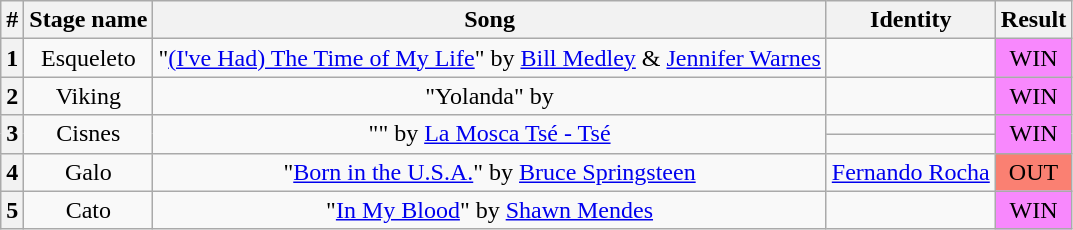<table class="wikitable plainrowheaders" style="text-align: center;">
<tr>
<th>#</th>
<th>Stage name</th>
<th>Song</th>
<th>Identity</th>
<th>Result</th>
</tr>
<tr>
<th>1</th>
<td>Esqueleto</td>
<td>"<a href='#'>(I've Had) The Time of My Life</a>" by <a href='#'>Bill Medley</a> & <a href='#'>Jennifer Warnes</a></td>
<td></td>
<td bgcolor="F888FD">WIN</td>
</tr>
<tr>
<th>2</th>
<td>Viking</td>
<td>"Yolanda" by </td>
<td></td>
<td bgcolor="F888FD">WIN</td>
</tr>
<tr>
<th rowspan="2">3</th>
<td rowspan="2">Cisnes</td>
<td rowspan="2">"" by <a href='#'>La Mosca Tsé - Tsé</a></td>
<td></td>
<td rowspan="2" bgcolor="F888FD">WIN</td>
</tr>
<tr>
<td></td>
</tr>
<tr>
<th>4</th>
<td>Galo</td>
<td>"<a href='#'>Born in the U.S.A.</a>" by <a href='#'>Bruce Springsteen</a></td>
<td><a href='#'>Fernando Rocha</a></td>
<td bgcolor=salmon>OUT</td>
</tr>
<tr>
<th>5</th>
<td>Cato</td>
<td>"<a href='#'>In My Blood</a>" by <a href='#'>Shawn Mendes</a></td>
<td></td>
<td bgcolor="F888FD">WIN</td>
</tr>
</table>
